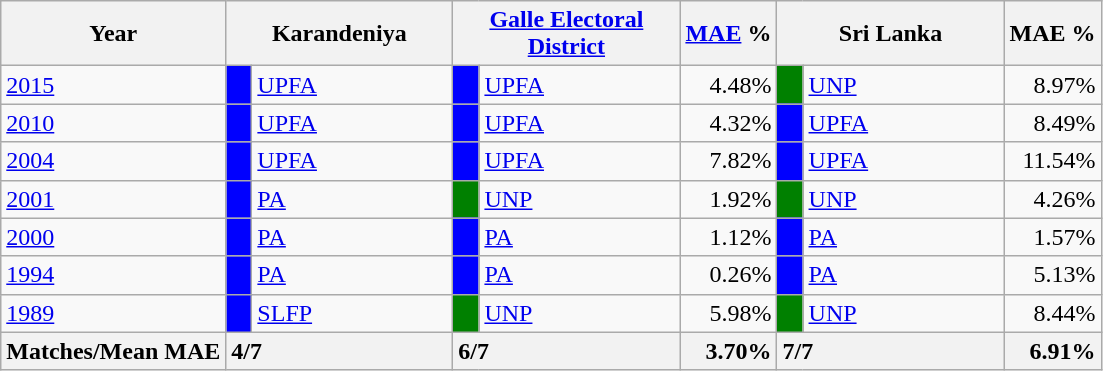<table class="wikitable">
<tr>
<th>Year</th>
<th colspan="2" width="144px">Karandeniya</th>
<th colspan="2" width="144px"><a href='#'>Galle Electoral District</a></th>
<th><a href='#'>MAE</a> %</th>
<th colspan="2" width="144px">Sri Lanka</th>
<th>MAE %</th>
</tr>
<tr>
<td><a href='#'>2015</a></td>
<td style="background-color:blue;" width="10px"></td>
<td style="text-align:left;"><a href='#'>UPFA</a></td>
<td style="background-color:blue;" width="10px"></td>
<td style="text-align:left;"><a href='#'>UPFA</a></td>
<td style="text-align:right;">4.48%</td>
<td style="background-color:green;" width="10px"></td>
<td style="text-align:left;"><a href='#'>UNP</a></td>
<td style="text-align:right;">8.97%</td>
</tr>
<tr>
<td><a href='#'>2010</a></td>
<td style="background-color:blue;" width="10px"></td>
<td style="text-align:left;"><a href='#'>UPFA</a></td>
<td style="background-color:blue;" width="10px"></td>
<td style="text-align:left;"><a href='#'>UPFA</a></td>
<td style="text-align:right;">4.32%</td>
<td style="background-color:blue;" width="10px"></td>
<td style="text-align:left;"><a href='#'>UPFA</a></td>
<td style="text-align:right;">8.49%</td>
</tr>
<tr>
<td><a href='#'>2004</a></td>
<td style="background-color:blue;" width="10px"></td>
<td style="text-align:left;"><a href='#'>UPFA</a></td>
<td style="background-color:blue;" width="10px"></td>
<td style="text-align:left;"><a href='#'>UPFA</a></td>
<td style="text-align:right;">7.82%</td>
<td style="background-color:blue;" width="10px"></td>
<td style="text-align:left;"><a href='#'>UPFA</a></td>
<td style="text-align:right;">11.54%</td>
</tr>
<tr>
<td><a href='#'>2001</a></td>
<td style="background-color:blue;" width="10px"></td>
<td style="text-align:left;"><a href='#'>PA</a></td>
<td style="background-color:green;" width="10px"></td>
<td style="text-align:left;"><a href='#'>UNP</a></td>
<td style="text-align:right;">1.92%</td>
<td style="background-color:green;" width="10px"></td>
<td style="text-align:left;"><a href='#'>UNP</a></td>
<td style="text-align:right;">4.26%</td>
</tr>
<tr>
<td><a href='#'>2000</a></td>
<td style="background-color:blue;" width="10px"></td>
<td style="text-align:left;"><a href='#'>PA</a></td>
<td style="background-color:blue;" width="10px"></td>
<td style="text-align:left;"><a href='#'>PA</a></td>
<td style="text-align:right;">1.12%</td>
<td style="background-color:blue;" width="10px"></td>
<td style="text-align:left;"><a href='#'>PA</a></td>
<td style="text-align:right;">1.57%</td>
</tr>
<tr>
<td><a href='#'>1994</a></td>
<td style="background-color:blue;" width="10px"></td>
<td style="text-align:left;"><a href='#'>PA</a></td>
<td style="background-color:blue;" width="10px"></td>
<td style="text-align:left;"><a href='#'>PA</a></td>
<td style="text-align:right;">0.26%</td>
<td style="background-color:blue;" width="10px"></td>
<td style="text-align:left;"><a href='#'>PA</a></td>
<td style="text-align:right;">5.13%</td>
</tr>
<tr>
<td><a href='#'>1989</a></td>
<td style="background-color:blue;" width="10px"></td>
<td style="text-align:left;"><a href='#'>SLFP</a></td>
<td style="background-color:green;" width="10px"></td>
<td style="text-align:left;"><a href='#'>UNP</a></td>
<td style="text-align:right;">5.98%</td>
<td style="background-color:green;" width="10px"></td>
<td style="text-align:left;"><a href='#'>UNP</a></td>
<td style="text-align:right;">8.44%</td>
</tr>
<tr>
<th>Matches/Mean MAE</th>
<th style="text-align:left;"colspan="2" width="144px">4/7</th>
<th style="text-align:left;"colspan="2" width="144px">6/7</th>
<th style="text-align:right;">3.70%</th>
<th style="text-align:left;"colspan="2" width="144px">7/7</th>
<th style="text-align:right;">6.91%</th>
</tr>
</table>
